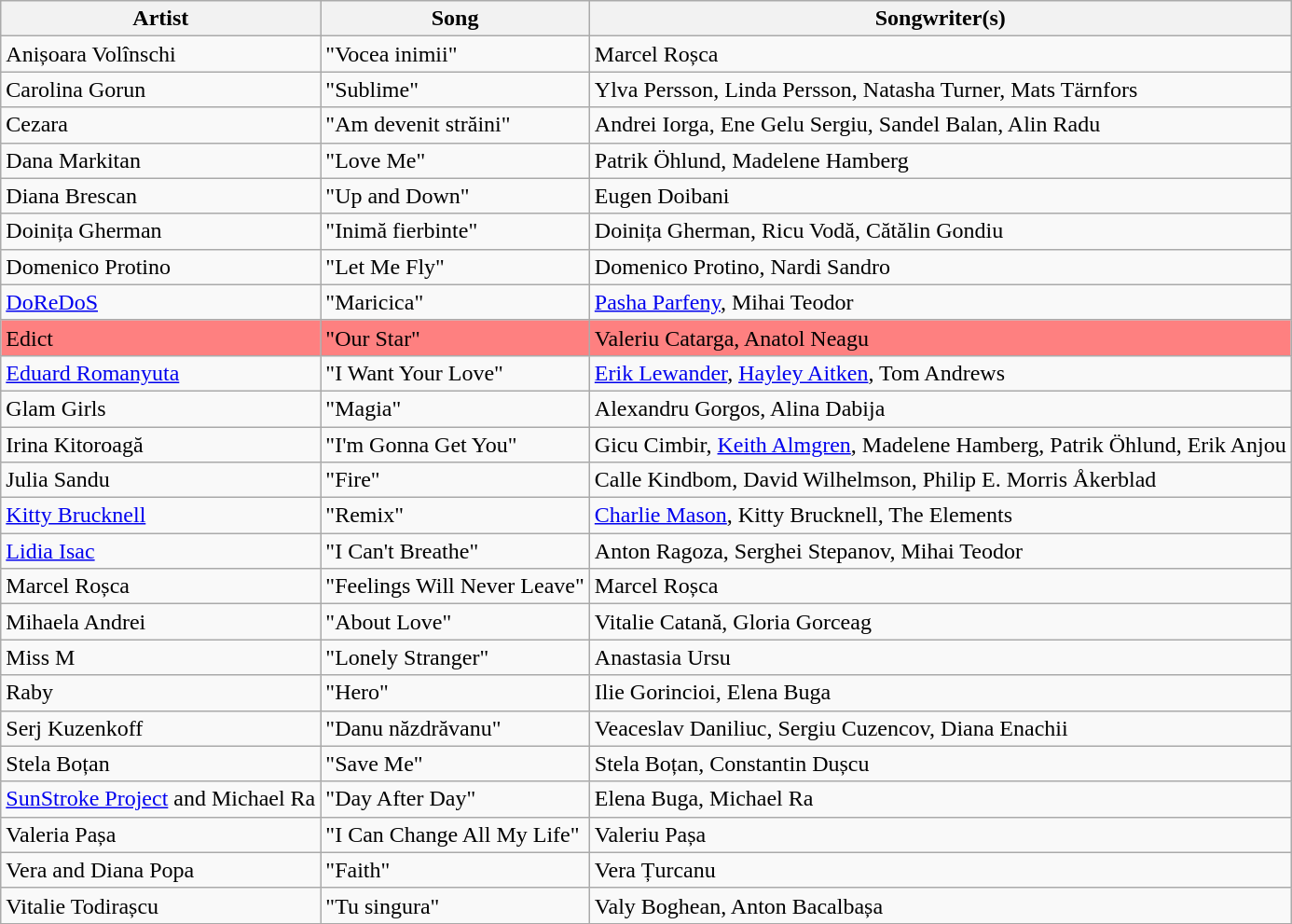<table class="sortable wikitable" style="margin: 1em auto 1em auto">
<tr>
<th>Artist</th>
<th>Song</th>
<th>Songwriter(s)</th>
</tr>
<tr>
<td>Anișoara Volînschi</td>
<td>"Vocea inimii"</td>
<td>Marcel Roșca</td>
</tr>
<tr>
<td>Carolina Gorun</td>
<td>"Sublime"</td>
<td>Ylva Persson, Linda Persson, Natasha Turner, Mats Tärnfors</td>
</tr>
<tr>
<td>Cezara</td>
<td>"Am devenit străini"</td>
<td>Andrei Iorga, Ene Gelu Sergiu, Sandel Balan, Alin Radu</td>
</tr>
<tr>
<td>Dana Markitan</td>
<td>"Love Me"</td>
<td>Patrik Öhlund, Madelene Hamberg</td>
</tr>
<tr>
<td>Diana Brescan</td>
<td>"Up and Down"</td>
<td>Eugen Doibani</td>
</tr>
<tr>
<td>Doinița Gherman</td>
<td>"Inimă fierbinte"</td>
<td>Doinița Gherman, Ricu Vodă, Cătălin Gondiu</td>
</tr>
<tr>
<td>Domenico Protino</td>
<td>"Let Me Fly"</td>
<td>Domenico Protino, Nardi Sandro</td>
</tr>
<tr>
<td><a href='#'>DoReDoS</a></td>
<td>"Maricica"</td>
<td><a href='#'>Pasha Parfeny</a>, Mihai Teodor</td>
</tr>
<tr style="background:#fe8080;">
<td>Edict</td>
<td>"Our Star"</td>
<td>Valeriu Catarga, Anatol Neagu</td>
</tr>
<tr>
<td><a href='#'>Eduard Romanyuta</a></td>
<td>"I Want Your Love"</td>
<td><a href='#'>Erik Lewander</a>, <a href='#'>Hayley Aitken</a>, Tom Andrews</td>
</tr>
<tr>
<td>Glam Girls</td>
<td>"Magia"</td>
<td>Alexandru Gorgos, Alina Dabija</td>
</tr>
<tr>
<td>Irina Kitoroagă</td>
<td>"I'm Gonna Get You"</td>
<td>Gicu Cimbir, <a href='#'>Keith Almgren</a>, Madelene Hamberg, Patrik Öhlund, Erik Anjou</td>
</tr>
<tr>
<td>Julia Sandu</td>
<td>"Fire"</td>
<td>Calle Kindbom, David Wilhelmson, Philip E. Morris Åkerblad</td>
</tr>
<tr>
<td><a href='#'>Kitty Brucknell</a></td>
<td>"Remix"</td>
<td><a href='#'>Charlie Mason</a>, Kitty Brucknell, The Elements</td>
</tr>
<tr>
<td><a href='#'>Lidia Isac</a></td>
<td>"I Can't Breathe"</td>
<td>Anton Ragoza, Serghei Stepanov, Mihai Teodor</td>
</tr>
<tr>
<td>Marcel Roșca</td>
<td>"Feelings Will Never Leave"</td>
<td>Marcel Roșca</td>
</tr>
<tr>
<td>Mihaela Andrei</td>
<td>"About Love"</td>
<td>Vitalie Catană, Gloria Gorceag</td>
</tr>
<tr>
<td>Miss M</td>
<td>"Lonely Stranger"</td>
<td>Anastasia Ursu</td>
</tr>
<tr>
<td>Raby</td>
<td>"Hero"</td>
<td>Ilie Gorincioi, Elena Buga</td>
</tr>
<tr>
<td>Serj Kuzenkoff</td>
<td>"Danu năzdrăvanu"</td>
<td>Veaceslav Daniliuc, Sergiu Cuzencov, Diana Enachii</td>
</tr>
<tr>
<td>Stela Boțan</td>
<td>"Save Me"</td>
<td>Stela Boțan, Constantin Dușcu</td>
</tr>
<tr>
<td><a href='#'>SunStroke Project</a> and Michael Ra</td>
<td>"Day After Day"</td>
<td>Elena Buga, Michael Ra</td>
</tr>
<tr>
<td>Valeria Pașa</td>
<td>"I Can Change All My Life"</td>
<td>Valeriu Pașa</td>
</tr>
<tr>
<td>Vera and Diana Popa</td>
<td>"Faith"</td>
<td>Vera Țurcanu</td>
</tr>
<tr>
<td>Vitalie Todirașcu</td>
<td>"Tu singura"</td>
<td>Valy Boghean, Anton Bacalbașa</td>
</tr>
</table>
